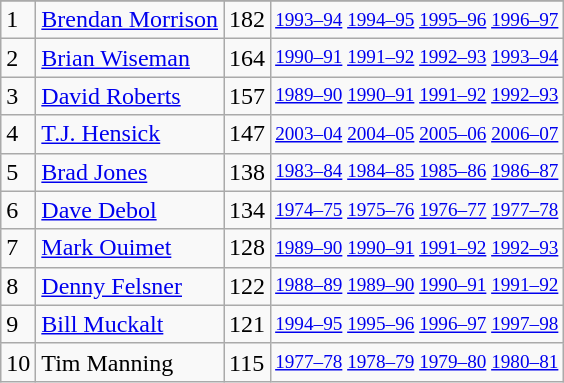<table class="wikitable">
<tr>
</tr>
<tr>
<td>1</td>
<td><a href='#'>Brendan Morrison</a></td>
<td>182</td>
<td style="font-size:80%;"><a href='#'>1993–94</a> <a href='#'>1994–95</a> <a href='#'>1995–96</a> <a href='#'>1996–97</a></td>
</tr>
<tr>
<td>2</td>
<td><a href='#'>Brian Wiseman</a></td>
<td>164</td>
<td style="font-size:80%;"><a href='#'>1990–91</a> <a href='#'>1991–92</a> <a href='#'>1992–93</a> <a href='#'>1993–94</a></td>
</tr>
<tr>
<td>3</td>
<td><a href='#'>David Roberts</a></td>
<td>157</td>
<td style="font-size:80%;"><a href='#'>1989–90</a> <a href='#'>1990–91</a> <a href='#'>1991–92</a> <a href='#'>1992–93</a></td>
</tr>
<tr>
<td>4</td>
<td><a href='#'>T.J. Hensick</a></td>
<td>147</td>
<td style="font-size:80%;"><a href='#'>2003–04</a> <a href='#'>2004–05</a> <a href='#'>2005–06</a> <a href='#'>2006–07</a></td>
</tr>
<tr>
<td>5</td>
<td><a href='#'>Brad Jones</a></td>
<td>138</td>
<td style="font-size:80%;"><a href='#'>1983–84</a> <a href='#'>1984–85</a> <a href='#'>1985–86</a> <a href='#'>1986–87</a></td>
</tr>
<tr>
<td>6</td>
<td><a href='#'>Dave Debol</a></td>
<td>134</td>
<td style="font-size:80%;"><a href='#'>1974–75</a> <a href='#'>1975–76</a> <a href='#'>1976–77</a> <a href='#'>1977–78</a></td>
</tr>
<tr>
<td>7</td>
<td><a href='#'>Mark Ouimet</a></td>
<td>128</td>
<td style="font-size:80%;"><a href='#'>1989–90</a> <a href='#'>1990–91</a> <a href='#'>1991–92</a> <a href='#'>1992–93</a></td>
</tr>
<tr>
<td>8</td>
<td><a href='#'>Denny Felsner</a></td>
<td>122</td>
<td style="font-size:80%;"><a href='#'>1988–89</a> <a href='#'>1989–90</a> <a href='#'>1990–91</a> <a href='#'>1991–92</a></td>
</tr>
<tr>
<td>9</td>
<td><a href='#'>Bill Muckalt</a></td>
<td>121</td>
<td style="font-size:80%;"><a href='#'>1994–95</a> <a href='#'>1995–96</a> <a href='#'>1996–97</a> <a href='#'>1997–98</a></td>
</tr>
<tr>
<td>10</td>
<td>Tim Manning</td>
<td>115</td>
<td style="font-size:80%;"><a href='#'>1977–78</a> <a href='#'>1978–79</a> <a href='#'>1979–80</a> <a href='#'>1980–81</a></td>
</tr>
</table>
